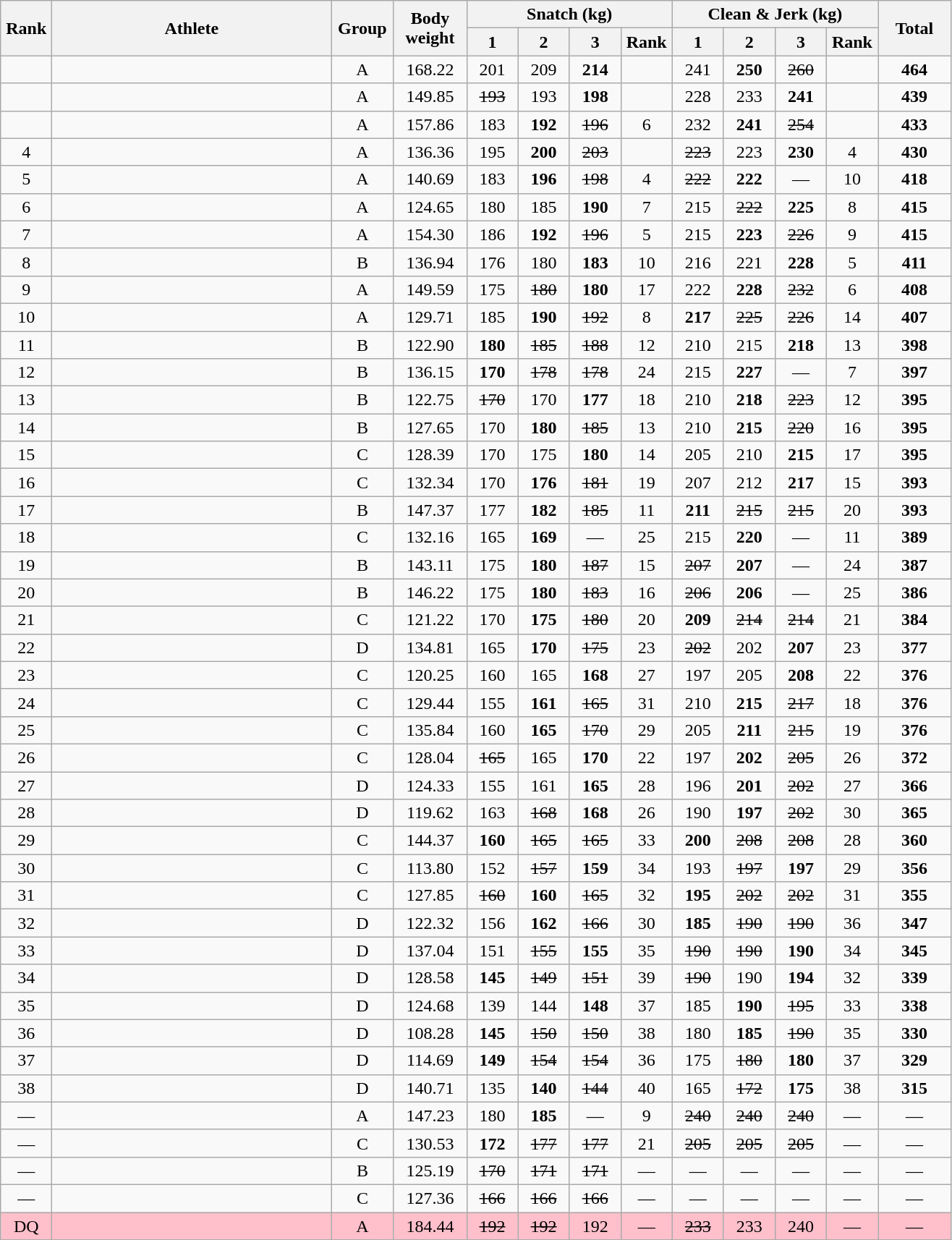<table class = "wikitable" style="text-align:center;">
<tr>
<th rowspan=2 width=40>Rank</th>
<th rowspan=2 width=250>Athlete</th>
<th rowspan=2 width=50>Group</th>
<th rowspan=2 width=60>Body weight</th>
<th colspan=4>Snatch (kg)</th>
<th colspan=4>Clean & Jerk (kg)</th>
<th rowspan=2 width=60>Total</th>
</tr>
<tr>
<th width=40>1</th>
<th width=40>2</th>
<th width=40>3</th>
<th width=40>Rank</th>
<th width=40>1</th>
<th width=40>2</th>
<th width=40>3</th>
<th width=40>Rank</th>
</tr>
<tr>
<td></td>
<td align=left></td>
<td>A</td>
<td>168.22</td>
<td>201</td>
<td>209</td>
<td><strong>214</strong></td>
<td></td>
<td>241</td>
<td><strong>250</strong></td>
<td><s>260</s></td>
<td></td>
<td><strong>464</strong></td>
</tr>
<tr>
<td></td>
<td align=left></td>
<td>A</td>
<td>149.85</td>
<td><s>193</s></td>
<td>193</td>
<td><strong>198</strong></td>
<td></td>
<td>228</td>
<td>233</td>
<td><strong>241</strong></td>
<td></td>
<td><strong>439</strong></td>
</tr>
<tr>
<td></td>
<td align=left></td>
<td>A</td>
<td>157.86</td>
<td>183</td>
<td><strong>192</strong></td>
<td><s>196</s></td>
<td>6</td>
<td>232</td>
<td><strong>241</strong></td>
<td><s>254</s></td>
<td></td>
<td><strong>433</strong></td>
</tr>
<tr>
<td>4</td>
<td align=left></td>
<td>A</td>
<td>136.36</td>
<td>195</td>
<td><strong>200</strong></td>
<td><s>203</s></td>
<td></td>
<td><s>223</s></td>
<td>223</td>
<td><strong>230</strong></td>
<td>4</td>
<td><strong>430</strong></td>
</tr>
<tr>
<td>5</td>
<td align=left></td>
<td>A</td>
<td>140.69</td>
<td>183</td>
<td><strong>196</strong></td>
<td><s>198</s></td>
<td>4</td>
<td><s>222</s></td>
<td><strong>222</strong></td>
<td>—</td>
<td>10</td>
<td><strong>418</strong></td>
</tr>
<tr>
<td>6</td>
<td align=left></td>
<td>A</td>
<td>124.65</td>
<td>180</td>
<td>185</td>
<td><strong>190</strong></td>
<td>7</td>
<td>215</td>
<td><s>222</s></td>
<td><strong>225</strong></td>
<td>8</td>
<td><strong>415</strong></td>
</tr>
<tr>
<td>7</td>
<td align=left></td>
<td>A</td>
<td>154.30</td>
<td>186</td>
<td><strong>192</strong></td>
<td><s>196</s></td>
<td>5</td>
<td>215</td>
<td><strong>223</strong></td>
<td><s>226</s></td>
<td>9</td>
<td><strong>415</strong></td>
</tr>
<tr>
<td>8</td>
<td align=left></td>
<td>B</td>
<td>136.94</td>
<td>176</td>
<td>180</td>
<td><strong>183</strong></td>
<td>10</td>
<td>216</td>
<td>221</td>
<td><strong>228</strong></td>
<td>5</td>
<td><strong>411</strong></td>
</tr>
<tr>
<td>9</td>
<td align=left></td>
<td>A</td>
<td>149.59</td>
<td>175</td>
<td><s>180</s></td>
<td><strong>180</strong></td>
<td>17</td>
<td>222</td>
<td><strong>228</strong></td>
<td><s>232</s></td>
<td>6</td>
<td><strong>408</strong></td>
</tr>
<tr>
<td>10</td>
<td align=left></td>
<td>A</td>
<td>129.71</td>
<td>185</td>
<td><strong>190</strong></td>
<td><s>192</s></td>
<td>8</td>
<td><strong>217</strong></td>
<td><s>225</s></td>
<td><s>226</s></td>
<td>14</td>
<td><strong>407</strong></td>
</tr>
<tr>
<td>11</td>
<td align=left></td>
<td>B</td>
<td>122.90</td>
<td><strong>180</strong></td>
<td><s>185</s></td>
<td><s>188</s></td>
<td>12</td>
<td>210</td>
<td>215</td>
<td><strong>218</strong></td>
<td>13</td>
<td><strong>398</strong></td>
</tr>
<tr>
<td>12</td>
<td align=left></td>
<td>B</td>
<td>136.15</td>
<td><strong>170</strong></td>
<td><s>178</s></td>
<td><s>178</s></td>
<td>24</td>
<td>215</td>
<td><strong>227</strong></td>
<td>—</td>
<td>7</td>
<td><strong>397</strong></td>
</tr>
<tr>
<td>13</td>
<td align=left></td>
<td>B</td>
<td>122.75</td>
<td><s>170</s></td>
<td>170</td>
<td><strong>177</strong></td>
<td>18</td>
<td>210</td>
<td><strong>218</strong></td>
<td><s>223</s></td>
<td>12</td>
<td><strong>395</strong></td>
</tr>
<tr>
<td>14</td>
<td align=left></td>
<td>B</td>
<td>127.65</td>
<td>170</td>
<td><strong>180</strong></td>
<td><s>185</s></td>
<td>13</td>
<td>210</td>
<td><strong>215</strong></td>
<td><s>220</s></td>
<td>16</td>
<td><strong>395</strong></td>
</tr>
<tr>
<td>15</td>
<td align=left></td>
<td>C</td>
<td>128.39</td>
<td>170</td>
<td>175</td>
<td><strong>180</strong></td>
<td>14</td>
<td>205</td>
<td>210</td>
<td><strong>215</strong></td>
<td>17</td>
<td><strong>395</strong></td>
</tr>
<tr>
<td>16</td>
<td align=left></td>
<td>C</td>
<td>132.34</td>
<td>170</td>
<td><strong>176</strong></td>
<td><s>181 </s></td>
<td>19</td>
<td>207</td>
<td>212</td>
<td><strong>217</strong></td>
<td>15</td>
<td><strong>393</strong></td>
</tr>
<tr>
<td>17</td>
<td align=left></td>
<td>B</td>
<td>147.37</td>
<td>177</td>
<td><strong>182</strong></td>
<td><s>185</s></td>
<td>11</td>
<td><strong>211</strong></td>
<td><s>215</s></td>
<td><s>215</s></td>
<td>20</td>
<td><strong>393</strong></td>
</tr>
<tr>
<td>18</td>
<td align=left></td>
<td>C</td>
<td>132.16</td>
<td>165</td>
<td><strong>169</strong></td>
<td>—</td>
<td>25</td>
<td>215</td>
<td><strong>220</strong></td>
<td>—</td>
<td>11</td>
<td><strong>389</strong></td>
</tr>
<tr>
<td>19</td>
<td align=left></td>
<td>B</td>
<td>143.11</td>
<td>175</td>
<td><strong>180</strong></td>
<td><s>187</s></td>
<td>15</td>
<td><s>207</s></td>
<td><strong>207</strong></td>
<td>—</td>
<td>24</td>
<td><strong>387</strong></td>
</tr>
<tr>
<td>20</td>
<td align=left></td>
<td>B</td>
<td>146.22</td>
<td>175</td>
<td><strong>180</strong></td>
<td><s>183</s></td>
<td>16</td>
<td><s>206</s></td>
<td><strong>206</strong></td>
<td>—</td>
<td>25</td>
<td><strong>386</strong></td>
</tr>
<tr>
<td>21</td>
<td align=left></td>
<td>C</td>
<td>121.22</td>
<td>170</td>
<td><strong>175</strong></td>
<td><s>180 </s></td>
<td>20</td>
<td><strong>209</strong></td>
<td><s>214 </s></td>
<td><s>214 </s></td>
<td>21</td>
<td><strong>384</strong></td>
</tr>
<tr>
<td>22</td>
<td align=left></td>
<td>D</td>
<td>134.81</td>
<td>165</td>
<td><strong>170</strong></td>
<td><s>175</s></td>
<td>23</td>
<td><s>202</s></td>
<td>202</td>
<td><strong>207</strong></td>
<td>23</td>
<td><strong>377</strong></td>
</tr>
<tr>
<td>23</td>
<td align=left></td>
<td>C</td>
<td>120.25</td>
<td>160</td>
<td>165</td>
<td><strong>168</strong></td>
<td>27</td>
<td>197</td>
<td>205</td>
<td><strong>208</strong></td>
<td>22</td>
<td><strong>376</strong></td>
</tr>
<tr>
<td>24</td>
<td align=left></td>
<td>C</td>
<td>129.44</td>
<td>155</td>
<td><strong>161</strong></td>
<td><s>165 </s></td>
<td>31</td>
<td>210</td>
<td><strong>215</strong></td>
<td><s>217</s></td>
<td>18</td>
<td><strong>376</strong></td>
</tr>
<tr>
<td>25</td>
<td align=left></td>
<td>C</td>
<td>135.84</td>
<td>160</td>
<td><strong>165</strong></td>
<td><s>170 </s></td>
<td>29</td>
<td>205</td>
<td><strong>211</strong></td>
<td><s>215 </s></td>
<td>19</td>
<td><strong>376</strong></td>
</tr>
<tr>
<td>26</td>
<td align=left></td>
<td>C</td>
<td>128.04</td>
<td><s>165 </s></td>
<td>165</td>
<td><strong>170</strong></td>
<td>22</td>
<td>197</td>
<td><strong>202</strong></td>
<td><s>205 </s></td>
<td>26</td>
<td><strong>372</strong></td>
</tr>
<tr>
<td>27</td>
<td align=left></td>
<td>D</td>
<td>124.33</td>
<td>155</td>
<td>161</td>
<td><strong>165</strong></td>
<td>28</td>
<td>196</td>
<td><strong>201</strong></td>
<td><s>202</s></td>
<td>27</td>
<td><strong>366</strong></td>
</tr>
<tr>
<td>28</td>
<td align=left></td>
<td>D</td>
<td>119.62</td>
<td>163</td>
<td><s>168</s></td>
<td><strong>168</strong></td>
<td>26</td>
<td>190</td>
<td><strong>197</strong></td>
<td><s>202</s></td>
<td>30</td>
<td><strong>365</strong></td>
</tr>
<tr>
<td>29</td>
<td align=left></td>
<td>C</td>
<td>144.37</td>
<td><strong>160</strong></td>
<td><s>165 </s></td>
<td><s>165 </s></td>
<td>33</td>
<td><strong>200</strong></td>
<td><s>208 </s></td>
<td><s>208 </s></td>
<td>28</td>
<td><strong>360</strong></td>
</tr>
<tr>
<td>30</td>
<td align=left></td>
<td>C</td>
<td>113.80</td>
<td>152</td>
<td><s>157 </s></td>
<td><strong>159</strong></td>
<td>34</td>
<td>193</td>
<td><s>197 </s></td>
<td><strong>197</strong></td>
<td>29</td>
<td><strong>356</strong></td>
</tr>
<tr>
<td>31</td>
<td align=left></td>
<td>C</td>
<td>127.85</td>
<td><s>160 </s></td>
<td><strong>160</strong></td>
<td><s>165 </s></td>
<td>32</td>
<td><strong>195</strong></td>
<td><s>202 </s></td>
<td><s>202 </s></td>
<td>31</td>
<td><strong>355</strong></td>
</tr>
<tr>
<td>32</td>
<td align=left></td>
<td>D</td>
<td>122.32</td>
<td>156</td>
<td><strong>162</strong></td>
<td><s>166</s></td>
<td>30</td>
<td><strong>185</strong></td>
<td><s>190</s></td>
<td><s>190</s></td>
<td>36</td>
<td><strong>347</strong></td>
</tr>
<tr>
<td>33</td>
<td align=left></td>
<td>D</td>
<td>137.04</td>
<td>151</td>
<td><s>155</s></td>
<td><strong>155</strong></td>
<td>35</td>
<td><s>190</s></td>
<td><s>190</s></td>
<td><strong>190</strong></td>
<td>34</td>
<td><strong>345</strong></td>
</tr>
<tr>
<td>34</td>
<td align=left></td>
<td>D</td>
<td>128.58</td>
<td><strong>145</strong></td>
<td><s>149</s></td>
<td><s>151</s></td>
<td>39</td>
<td><s>190</s></td>
<td>190</td>
<td><strong>194</strong></td>
<td>32</td>
<td><strong>339</strong></td>
</tr>
<tr>
<td>35</td>
<td align=left></td>
<td>D</td>
<td>124.68</td>
<td>139</td>
<td>144</td>
<td><strong>148</strong></td>
<td>37</td>
<td>185</td>
<td><strong>190</strong></td>
<td><s>195</s></td>
<td>33</td>
<td><strong>338</strong></td>
</tr>
<tr>
<td>36</td>
<td align=left></td>
<td>D</td>
<td>108.28</td>
<td><strong>145</strong></td>
<td><s>150</s></td>
<td><s>150</s></td>
<td>38</td>
<td>180</td>
<td><strong>185</strong></td>
<td><s>190</s></td>
<td>35</td>
<td><strong>330</strong></td>
</tr>
<tr>
<td>37</td>
<td align=left></td>
<td>D</td>
<td>114.69</td>
<td><strong>149</strong></td>
<td><s>154</s></td>
<td><s>154</s></td>
<td>36</td>
<td>175</td>
<td><s>180</s></td>
<td><strong>180</strong></td>
<td>37</td>
<td><strong>329</strong></td>
</tr>
<tr>
<td>38</td>
<td align=left></td>
<td>D</td>
<td>140.71</td>
<td>135</td>
<td><strong>140</strong></td>
<td><s>144</s></td>
<td>40</td>
<td>165</td>
<td><s>172</s></td>
<td><strong>175</strong></td>
<td>38</td>
<td><strong>315</strong></td>
</tr>
<tr>
<td>—</td>
<td align=left></td>
<td>A</td>
<td>147.23</td>
<td>180</td>
<td><strong>185</strong></td>
<td>—</td>
<td>9</td>
<td><s>240</s></td>
<td><s>240</s></td>
<td><s>240</s></td>
<td>—</td>
<td>—</td>
</tr>
<tr>
<td>—</td>
<td align=left></td>
<td>C</td>
<td>130.53</td>
<td><strong>172</strong></td>
<td><s>177 </s></td>
<td><s>177 </s></td>
<td>21</td>
<td><s>205 </s></td>
<td><s>205 </s></td>
<td><s>205 </s></td>
<td>—</td>
<td>—</td>
</tr>
<tr>
<td>—</td>
<td align=left></td>
<td>B</td>
<td>125.19</td>
<td><s>170</s></td>
<td><s>171</s></td>
<td><s>171</s></td>
<td>—</td>
<td>—</td>
<td>—</td>
<td>—</td>
<td>—</td>
<td>—</td>
</tr>
<tr>
<td>—</td>
<td align=left></td>
<td>C</td>
<td>127.36</td>
<td><s>166 </s></td>
<td><s>166 </s></td>
<td><s>166 </s></td>
<td>—</td>
<td>—</td>
<td>—</td>
<td>—</td>
<td>—</td>
<td>—</td>
</tr>
<tr bgcolor=pink>
<td>DQ</td>
<td align=left></td>
<td>A</td>
<td>184.44</td>
<td><s>192</s></td>
<td><s>192</s></td>
<td>192</td>
<td>—</td>
<td><s>233</s></td>
<td>233</td>
<td>240</td>
<td>—</td>
<td>—</td>
</tr>
</table>
